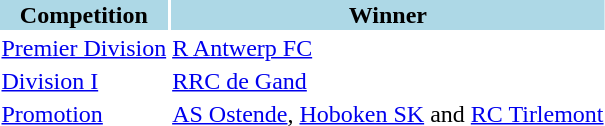<table>
<tr style="background:lightblue;">
<th>Competition</th>
<th>Winner</th>
</tr>
<tr>
<td><a href='#'>Premier Division</a></td>
<td><a href='#'>R Antwerp FC</a></td>
</tr>
<tr>
<td><a href='#'>Division I</a></td>
<td><a href='#'>RRC de Gand</a></td>
</tr>
<tr>
<td><a href='#'>Promotion</a></td>
<td><a href='#'>AS Ostende</a>, <a href='#'>Hoboken SK</a> and <a href='#'>RC Tirlemont</a></td>
</tr>
</table>
